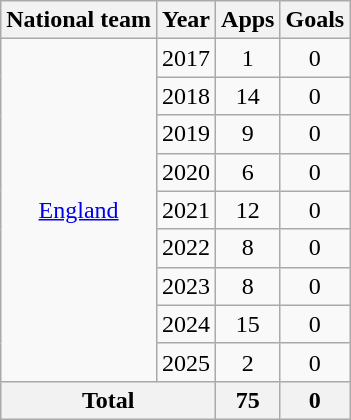<table class="wikitable" style="text-align: center;">
<tr>
<th>National team</th>
<th>Year</th>
<th>Apps</th>
<th>Goals</th>
</tr>
<tr>
<td rowspan="9"><a href='#'>England</a></td>
<td>2017</td>
<td>1</td>
<td>0</td>
</tr>
<tr>
<td>2018</td>
<td>14</td>
<td>0</td>
</tr>
<tr>
<td>2019</td>
<td>9</td>
<td>0</td>
</tr>
<tr>
<td>2020</td>
<td>6</td>
<td>0</td>
</tr>
<tr>
<td>2021</td>
<td>12</td>
<td>0</td>
</tr>
<tr>
<td>2022</td>
<td>8</td>
<td>0</td>
</tr>
<tr>
<td>2023</td>
<td>8</td>
<td>0</td>
</tr>
<tr>
<td>2024</td>
<td>15</td>
<td>0</td>
</tr>
<tr>
<td>2025</td>
<td>2</td>
<td>0</td>
</tr>
<tr>
<th colspan="2">Total</th>
<th>75</th>
<th>0</th>
</tr>
</table>
